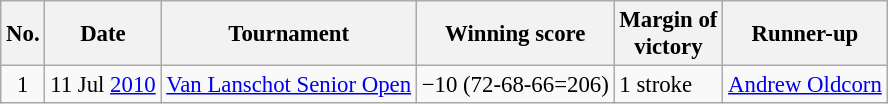<table class="wikitable" style="font-size:95%;">
<tr>
<th>No.</th>
<th>Date</th>
<th>Tournament</th>
<th>Winning score</th>
<th>Margin of<br>victory</th>
<th>Runner-up</th>
</tr>
<tr>
<td align=center>1</td>
<td align=right>11 Jul <a href='#'>2010</a></td>
<td><a href='#'>Van Lanschot Senior Open</a></td>
<td>−10 (72-68-66=206)</td>
<td>1 stroke</td>
<td> <a href='#'>Andrew Oldcorn</a></td>
</tr>
</table>
